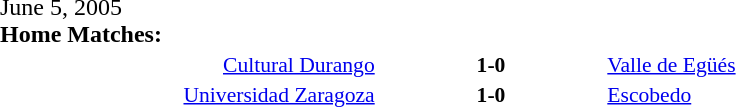<table width=100% cellspacing=1>
<tr>
<th width=20%></th>
<th width=12%></th>
<th width=20%></th>
<th></th>
</tr>
<tr>
<td>June 5, 2005<br><strong>Home Matches:</strong></td>
</tr>
<tr style=font-size:90%>
<td align=right><a href='#'>Cultural Durango</a></td>
<td align=center><strong>1-0</strong></td>
<td><a href='#'>Valle de Egüés</a></td>
</tr>
<tr style=font-size:90%>
<td align=right><a href='#'>Universidad Zaragoza</a></td>
<td align=center><strong>1-0</strong></td>
<td><a href='#'>Escobedo</a></td>
</tr>
</table>
